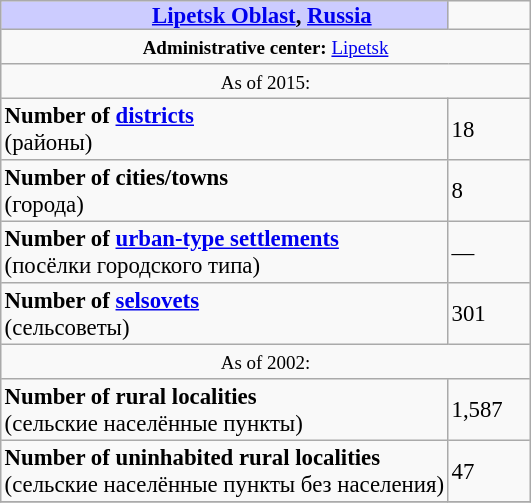<table border=1 align="right" cellpadding=2 cellspacing=0 style="margin: 0 0 1em 1em; background: #f9f9f9; border: 1px #aaa solid; border-collapse: collapse; font-size: 95%;">
<tr>
<th bgcolor="#ccccff" style="padding:0 0 0 50px;"><a href='#'>Lipetsk Oblast</a>, <a href='#'>Russia</a></th>
<td width="50px"></td>
</tr>
<tr>
<td colspan=2 align="center"><small><strong>Administrative center:</strong> <a href='#'>Lipetsk</a></small></td>
</tr>
<tr>
<td colspan=2 align="center"><small>As of 2015:</small></td>
</tr>
<tr>
<td><strong>Number of <a href='#'>districts</a></strong><br>(районы)</td>
<td>18</td>
</tr>
<tr>
<td><strong>Number of cities/towns</strong><br>(города)</td>
<td>8</td>
</tr>
<tr>
<td><strong>Number of <a href='#'>urban-type settlements</a></strong><br>(посёлки городского типа)</td>
<td>—</td>
</tr>
<tr>
<td><strong>Number of <a href='#'>selsovets</a></strong><br>(сельсоветы)</td>
<td>301</td>
</tr>
<tr>
<td colspan=2 align="center"><small>As of 2002:</small></td>
</tr>
<tr>
<td><strong>Number of rural localities</strong><br>(сельские населённые пункты)</td>
<td>1,587</td>
</tr>
<tr>
<td><strong>Number of uninhabited rural localities</strong><br>(сельские населённые пункты без населения)</td>
<td>47</td>
</tr>
<tr>
</tr>
</table>
